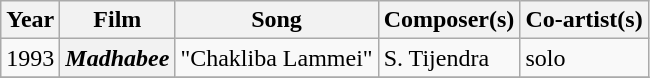<table class="wikitable">
<tr>
<th>Year</th>
<th>Film</th>
<th>Song</th>
<th>Composer(s)</th>
<th>Co-artist(s)</th>
</tr>
<tr>
<td>1993</td>
<th><em>Madhabee</em></th>
<td>"Chakliba Lammei"</td>
<td>S. Tijendra</td>
<td>solo</td>
</tr>
<tr>
</tr>
</table>
